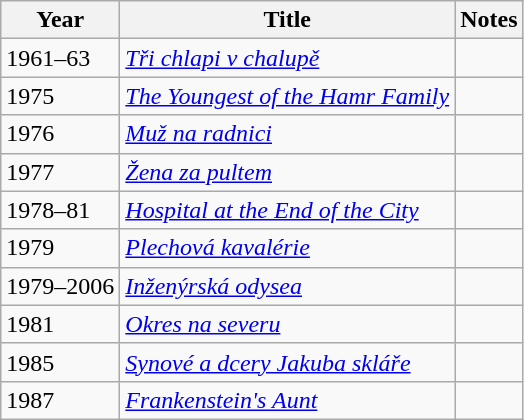<table class="wikitable sortable">
<tr>
<th>Year</th>
<th>Title</th>
<th class="unsortable">Notes</th>
</tr>
<tr>
<td>1961–63</td>
<td><em><a href='#'>Tři chlapi v chalupě</a></em></td>
<td></td>
</tr>
<tr>
<td>1975</td>
<td><em><a href='#'>The Youngest of the Hamr Family</a></em></td>
<td></td>
</tr>
<tr>
<td>1976</td>
<td><em><a href='#'>Muž na radnici</a></em></td>
<td></td>
</tr>
<tr>
<td>1977</td>
<td><em><a href='#'>Žena za pultem</a></em></td>
<td></td>
</tr>
<tr>
<td>1978–81</td>
<td><em><a href='#'>Hospital at the End of the City</a></em></td>
<td></td>
</tr>
<tr>
<td>1979</td>
<td><em><a href='#'>Plechová kavalérie</a></em></td>
<td></td>
</tr>
<tr>
<td>1979–2006</td>
<td><em><a href='#'>Inženýrská odysea</a></em></td>
<td></td>
</tr>
<tr>
<td>1981</td>
<td><em><a href='#'>Okres na severu</a></em></td>
<td></td>
</tr>
<tr>
<td>1985</td>
<td><em><a href='#'>Synové a dcery Jakuba skláře</a></em></td>
<td></td>
</tr>
<tr>
<td>1987</td>
<td><em><a href='#'>Frankenstein's Aunt</a></em></td>
<td></td>
</tr>
</table>
